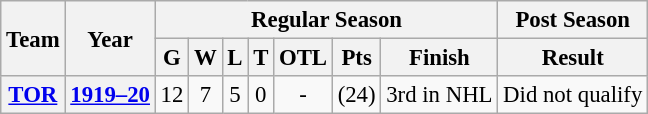<table class="wikitable" style="font-size: 95%; text-align:center;">
<tr>
<th rowspan="2">Team</th>
<th rowspan="2">Year</th>
<th colspan="7">Regular Season</th>
<th colspan="1">Post Season</th>
</tr>
<tr>
<th>G</th>
<th>W</th>
<th>L</th>
<th>T</th>
<th>OTL</th>
<th>Pts</th>
<th>Finish</th>
<th>Result</th>
</tr>
<tr>
<th><a href='#'>TOR</a></th>
<th><a href='#'>1919–20</a></th>
<td>12</td>
<td>7</td>
<td>5</td>
<td>0</td>
<td>-</td>
<td>(24)</td>
<td>3rd in NHL</td>
<td>Did not qualify</td>
</tr>
</table>
